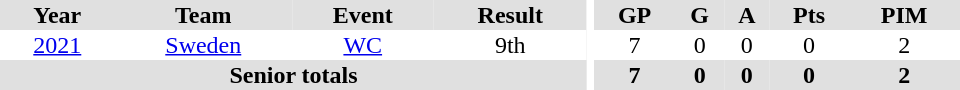<table border="0" cellpadding="1" cellspacing="0" ID="Table3" style="text-align:center; width:40em">
<tr ALIGN="center" bgcolor="#e0e0e0">
<th>Year</th>
<th>Team</th>
<th>Event</th>
<th>Result</th>
<th rowspan="99" bgcolor="#ffffff"></th>
<th>GP</th>
<th>G</th>
<th>A</th>
<th>Pts</th>
<th>PIM</th>
</tr>
<tr>
<td><a href='#'>2021</a></td>
<td><a href='#'>Sweden</a></td>
<td><a href='#'>WC</a></td>
<td>9th</td>
<td>7</td>
<td>0</td>
<td>0</td>
<td>0</td>
<td>2</td>
</tr>
<tr bgcolor="#e0e0e0">
<th colspan="4">Senior totals</th>
<th>7</th>
<th>0</th>
<th>0</th>
<th>0</th>
<th>2</th>
</tr>
</table>
